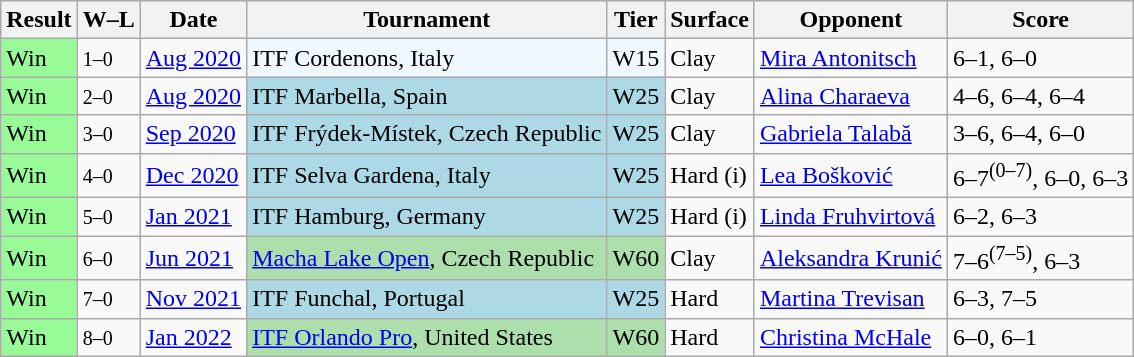<table class="sortable wikitable">
<tr>
<th>Result</th>
<th class="unsortable">W–L</th>
<th>Date</th>
<th>Tournament</th>
<th>Tier</th>
<th>Surface</th>
<th>Opponent</th>
<th class="unsortable">Score</th>
</tr>
<tr>
<td style="background:#98fb98;">Win</td>
<td><small>1–0</small></td>
<td><a href='#'>Aug 2020</a></td>
<td style="background:#f0f8ff;">ITF Cordenons, Italy</td>
<td style="background:#f0f8ff;">W15</td>
<td>Clay</td>
<td> <a href='#'>Mira Antonitsch</a></td>
<td>6–1, 6–0</td>
</tr>
<tr>
<td style="background:#98fb98;">Win</td>
<td><small>2–0</small></td>
<td><a href='#'>Aug 2020</a></td>
<td style="background:lightblue;">ITF Marbella, Spain</td>
<td style="background:lightblue;">W25</td>
<td>Clay</td>
<td> <a href='#'>Alina Charaeva</a></td>
<td>4–6, 6–4, 6–4</td>
</tr>
<tr>
<td style="background:#98fb98;">Win</td>
<td><small>3–0</small></td>
<td><a href='#'>Sep 2020</a></td>
<td style="background:lightblue;">ITF Frýdek-Místek, Czech Republic</td>
<td style="background:lightblue;">W25</td>
<td>Clay</td>
<td> <a href='#'>Gabriela Talabă</a></td>
<td>3–6, 6–4, 6–0</td>
</tr>
<tr>
<td style="background:#98fb98;">Win</td>
<td><small>4–0</small></td>
<td><a href='#'>Dec 2020</a></td>
<td style="background:lightblue;">ITF Selva Gardena, Italy</td>
<td style="background:lightblue;">W25</td>
<td>Hard (i)</td>
<td> <a href='#'>Lea Bošković</a></td>
<td>6–7<sup>(0–7)</sup>, 6–0, 6–3</td>
</tr>
<tr>
<td style="background:#98fb98;">Win</td>
<td><small>5–0</small></td>
<td><a href='#'>Jan 2021</a></td>
<td style="background:lightblue;">ITF Hamburg, Germany</td>
<td style="background:lightblue;">W25</td>
<td>Hard (i)</td>
<td> <a href='#'>Linda Fruhvirtová</a></td>
<td>6–2, 6–3</td>
</tr>
<tr>
<td style="background:#98fb98;">Win</td>
<td><small>6–0</small></td>
<td><a href='#'>Jun 2021</a></td>
<td style="background:#addfad;"><a href='#'>Macha Lake Open</a>, Czech Republic</td>
<td style="background:#addfad;">W60</td>
<td>Clay</td>
<td> <a href='#'>Aleksandra Krunić</a></td>
<td>7–6<sup>(7–5)</sup>, 6–3</td>
</tr>
<tr>
<td style="background:#98fb98;">Win</td>
<td><small>7–0</small></td>
<td><a href='#'>Nov 2021</a></td>
<td style="background:lightblue;">ITF Funchal, Portugal</td>
<td style="background:lightblue;">W25</td>
<td>Hard</td>
<td> <a href='#'>Martina Trevisan</a></td>
<td>6–3, 7–5</td>
</tr>
<tr>
<td style="background:#98fb98;">Win</td>
<td><small>8–0</small></td>
<td><a href='#'>Jan 2022</a></td>
<td style="background:#addfad;"><a href='#'>ITF Orlando Pro</a>, United States</td>
<td style="background:#addfad;">W60</td>
<td>Hard</td>
<td> <a href='#'>Christina McHale</a></td>
<td>6–0, 6–1</td>
</tr>
</table>
